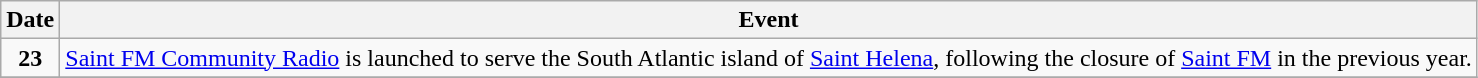<table class="wikitable">
<tr>
<th>Date</th>
<th>Event</th>
</tr>
<tr>
<td style="text-align:center;"><strong>23</strong></td>
<td><a href='#'>Saint FM Community Radio</a> is launched to serve the South Atlantic island of <a href='#'>Saint Helena</a>, following the closure of <a href='#'>Saint FM</a> in the previous year.</td>
</tr>
<tr>
</tr>
</table>
